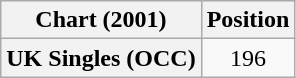<table class="wikitable plainrowheaders" style="text-align:center">
<tr>
<th scope="col">Chart (2001)</th>
<th scope="col">Position</th>
</tr>
<tr>
<th scope="row">UK Singles (OCC)</th>
<td>196</td>
</tr>
</table>
